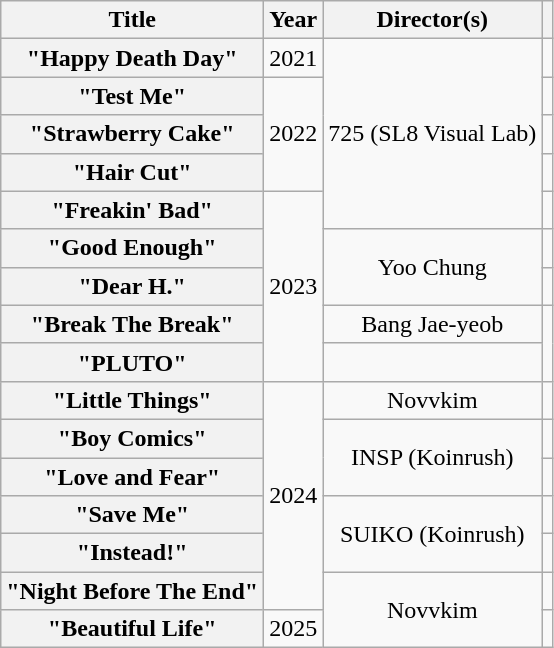<table class="wikitable plainrowheaders" style="text-align:center">
<tr>
<th scope="col">Title</th>
<th scope="col">Year</th>
<th scope="col">Director(s)</th>
<th scope="col"></th>
</tr>
<tr>
<th scope="row">"Happy Death Day"</th>
<td>2021</td>
<td rowspan="5">725 (SL8 Visual Lab)</td>
<td></td>
</tr>
<tr>
<th scope="row">"Test Me"</th>
<td rowspan="3">2022</td>
<td></td>
</tr>
<tr>
<th scope="row">"Strawberry Cake"</th>
<td></td>
</tr>
<tr>
<th scope="row">"Hair Cut"</th>
<td></td>
</tr>
<tr>
<th scope="row">"Freakin' Bad"</th>
<td rowspan="5">2023</td>
<td rowspan="1"></td>
</tr>
<tr>
<th scope="row">"Good Enough"</th>
<td rowspan="2">Yoo Chung</td>
<td></td>
</tr>
<tr>
<th scope="row">"Dear H."</th>
<td></td>
</tr>
<tr>
<th scope="row">"Break The Break"</th>
<td>Bang Jae-yeob</td>
<td rowspan="2"></td>
</tr>
<tr>
<th scope="row">"PLUTO"</th>
<td></td>
</tr>
<tr>
<th scope="row">"Little Things"</th>
<td rowspan="6">2024</td>
<td>Novvkim</td>
<td rowspan="1"></td>
</tr>
<tr>
<th scope="row">"Boy Comics"</th>
<td rowspan="2">INSP (Koinrush)</td>
<td></td>
</tr>
<tr>
<th scope="row">"Love and Fear"</th>
<td></td>
</tr>
<tr>
<th scope="row">"Save Me"</th>
<td rowspan="2">SUIKO (Koinrush)</td>
<td></td>
</tr>
<tr>
<th scope="row">"Instead!"</th>
<td></td>
</tr>
<tr>
<th scope="row">"Night Before The End"</th>
<td rowspan="2">Novvkim</td>
<td></td>
</tr>
<tr>
<th scope="row">"Beautiful Life"</th>
<td>2025</td>
<td></td>
</tr>
</table>
